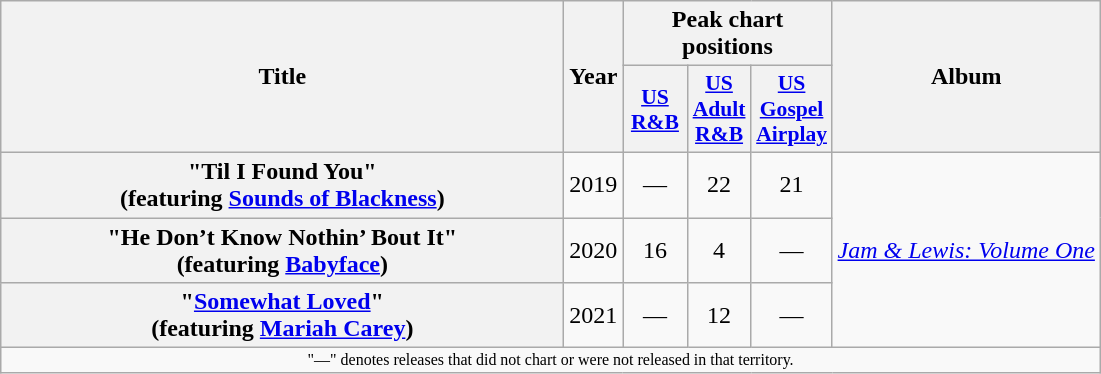<table class="wikitable plainrowheaders" style="text-align:center;">
<tr>
<th scope="col" rowspan="2" style="width:23em;">Title</th>
<th scope="col" rowspan="2">Year</th>
<th scope="col" colspan="3">Peak chart positions</th>
<th scope="col" rowspan="2">Album</th>
</tr>
<tr>
<th scope="col" style="width:2.5em; font-size:90%;"><a href='#'>US<br>R&B</a><br></th>
<th scope="col" style="width:2.5em; font-size:90%;"><a href='#'>US<br>Adult<br>R&B</a><br></th>
<th scope="col" style="width:2.5em; font-size:90%;"><a href='#'>US Gospel Airplay</a><br></th>
</tr>
<tr>
<th scope="row">"Til I Found You"<br><span>(featuring <a href='#'>Sounds of Blackness</a>)</span></th>
<td>2019</td>
<td>—</td>
<td>22</td>
<td>21</td>
<td rowspan="3"><em><a href='#'>Jam & Lewis: Volume One</a></em></td>
</tr>
<tr>
<th scope="row">"He Don’t Know Nothin’ Bout It" <br><span>(featuring <a href='#'>Babyface</a>)</span></th>
<td>2020</td>
<td>16</td>
<td>4</td>
<td>—</td>
</tr>
<tr>
<th scope="row">"<a href='#'>Somewhat Loved</a>"<br><span>(featuring <a href='#'>Mariah Carey</a>)</span></th>
<td>2021</td>
<td>—</td>
<td>12</td>
<td>—</td>
</tr>
<tr>
<td align="center" colspan="6" style="font-size:8pt">"—" denotes releases that did not chart or were not released in that territory.</td>
</tr>
</table>
